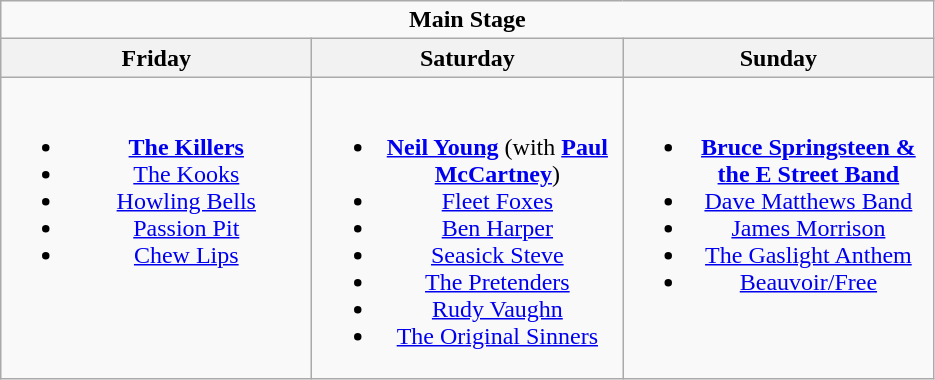<table class="wikitable">
<tr>
<td colspan="3" style="text-align:center;"><strong>Main Stage</strong></td>
</tr>
<tr>
<th>Friday</th>
<th>Saturday</th>
<th>Sunday</th>
</tr>
<tr>
<td style="text-align:center; vertical-align:top; width:200px;"><br><ul><li><strong><a href='#'>The Killers</a></strong></li><li><a href='#'>The Kooks</a></li><li><a href='#'>Howling Bells</a></li><li><a href='#'>Passion Pit</a></li><li><a href='#'>Chew Lips</a></li></ul></td>
<td style="text-align:center; vertical-align:top; width:200px;"><br><ul><li><strong><a href='#'>Neil Young</a></strong> (with <strong><a href='#'>Paul McCartney</a></strong>)</li><li><a href='#'>Fleet Foxes</a></li><li><a href='#'>Ben Harper</a></li><li><a href='#'>Seasick Steve</a></li><li><a href='#'>The Pretenders</a></li><li><a href='#'>Rudy Vaughn</a></li><li><a href='#'>The Original Sinners</a></li></ul></td>
<td style="text-align:center; vertical-align:top; width:200px;"><br><ul><li><strong><a href='#'>Bruce Springsteen & the E Street Band</a></strong></li><li><a href='#'>Dave Matthews Band</a></li><li><a href='#'>James Morrison</a></li><li><a href='#'>The Gaslight Anthem</a></li><li><a href='#'>Beauvoir/Free</a></li></ul></td>
</tr>
</table>
